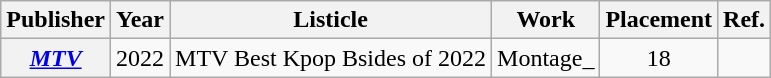<table class="wikitable">
<tr>
<th>Publisher</th>
<th>Year</th>
<th>Listicle</th>
<th>Work</th>
<th>Placement</th>
<th>Ref.</th>
</tr>
<tr>
<th scope="row"><em><a href='#'>MTV</a></em></th>
<td>2022</td>
<td>MTV Best Kpop Bsides of 2022</td>
<td>Montage_</td>
<td align="center">18</td>
<td></td>
</tr>
</table>
